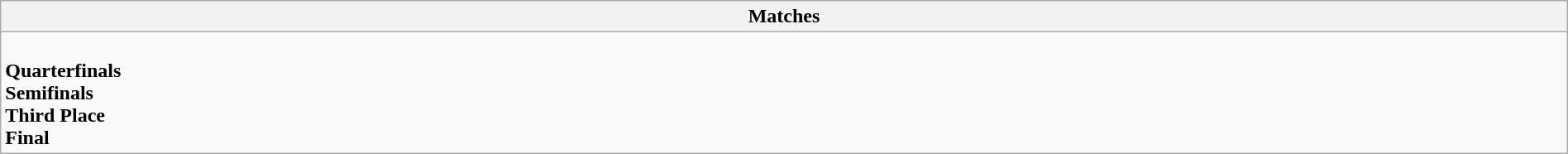<table class="wikitable collapsible collapsed" style="width:100%;">
<tr>
<th>Matches</th>
</tr>
<tr>
<td><br><strong>Quarterfinals</strong>



<br><strong>Semifinals</strong>

<br><strong>Third Place</strong>
<br><strong>Final</strong>
</td>
</tr>
</table>
